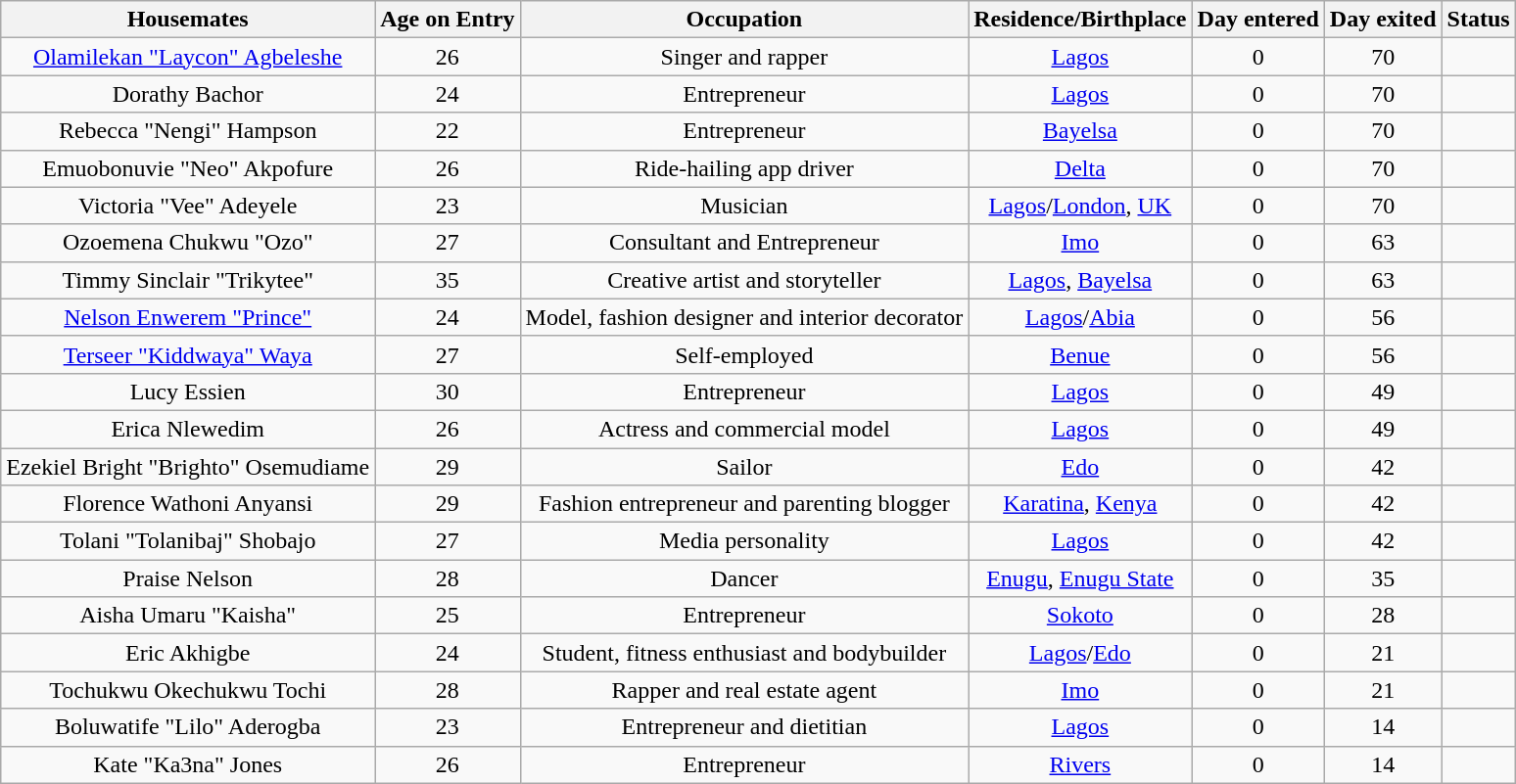<table class="wikitable" style="text-align:center;">
<tr>
<th>Housemates</th>
<th>Age on Entry</th>
<th>Occupation</th>
<th>Residence/Birthplace</th>
<th>Day entered</th>
<th>Day exited</th>
<th>Status</th>
</tr>
<tr>
<td><a href='#'>Olamilekan "Laycon" Agbeleshe</a></td>
<td>26</td>
<td>Singer and rapper</td>
<td><a href='#'>Lagos</a></td>
<td>0</td>
<td>70</td>
<td></td>
</tr>
<tr>
<td>Dorathy Bachor</td>
<td>24</td>
<td>Entrepreneur</td>
<td><a href='#'>Lagos</a></td>
<td>0</td>
<td>70</td>
<td></td>
</tr>
<tr>
<td>Rebecca "Nengi" Hampson</td>
<td>22</td>
<td>Entrepreneur</td>
<td><a href='#'>Bayelsa</a></td>
<td>0</td>
<td>70</td>
<td></td>
</tr>
<tr>
<td>Emuobonuvie "Neo" Akpofure</td>
<td>26</td>
<td>Ride-hailing app driver</td>
<td><a href='#'>Delta</a></td>
<td>0</td>
<td>70</td>
<td></td>
</tr>
<tr>
<td>Victoria "Vee" Adeyele</td>
<td>23</td>
<td>Musician</td>
<td><a href='#'>Lagos</a>/<a href='#'>London</a>, <a href='#'>UK</a></td>
<td>0</td>
<td>70</td>
<td></td>
</tr>
<tr>
<td>Ozoemena Chukwu "Ozo"</td>
<td>27</td>
<td>Consultant and Entrepreneur</td>
<td><a href='#'>Imo</a></td>
<td>0</td>
<td>63</td>
<td></td>
</tr>
<tr>
<td>Timmy Sinclair "Trikytee"</td>
<td>35</td>
<td>Creative artist and storyteller</td>
<td><a href='#'>Lagos</a>, <a href='#'>Bayelsa</a></td>
<td>0</td>
<td>63</td>
<td></td>
</tr>
<tr>
<td><a href='#'>Nelson Enwerem "Prince"</a></td>
<td>24</td>
<td>Model, fashion designer and interior decorator</td>
<td><a href='#'>Lagos</a>/<a href='#'>Abia</a></td>
<td>0</td>
<td>56</td>
<td></td>
</tr>
<tr>
<td><a href='#'>Terseer "Kiddwaya" Waya</a></td>
<td>27</td>
<td>Self-employed</td>
<td><a href='#'>Benue</a></td>
<td>0</td>
<td>56</td>
<td></td>
</tr>
<tr>
<td>Lucy Essien</td>
<td>30</td>
<td>Entrepreneur</td>
<td><a href='#'>Lagos</a></td>
<td>0</td>
<td>49</td>
<td></td>
</tr>
<tr>
<td>Erica Nlewedim</td>
<td>26</td>
<td>Actress and commercial model</td>
<td><a href='#'>Lagos</a></td>
<td>0</td>
<td>49</td>
<td></td>
</tr>
<tr>
<td>Ezekiel Bright "Brighto" Osemudiame</td>
<td>29</td>
<td>Sailor</td>
<td><a href='#'>Edo</a></td>
<td>0</td>
<td>42</td>
<td></td>
</tr>
<tr>
<td>Florence Wathoni Anyansi</td>
<td>29</td>
<td>Fashion entrepreneur and parenting blogger</td>
<td><a href='#'>Karatina</a>, <a href='#'>Kenya</a></td>
<td>0</td>
<td>42</td>
<td></td>
</tr>
<tr>
<td>Tolani "Tolanibaj" Shobajo</td>
<td>27</td>
<td>Media personality</td>
<td><a href='#'>Lagos</a></td>
<td>0</td>
<td>42</td>
<td></td>
</tr>
<tr>
<td>Praise Nelson</td>
<td>28</td>
<td>Dancer</td>
<td><a href='#'>Enugu</a>, <a href='#'>Enugu State</a></td>
<td>0</td>
<td>35</td>
<td></td>
</tr>
<tr>
<td>Aisha Umaru "Kaisha"</td>
<td>25</td>
<td>Entrepreneur</td>
<td><a href='#'>Sokoto</a></td>
<td>0</td>
<td>28</td>
<td></td>
</tr>
<tr>
<td>Eric Akhigbe</td>
<td>24</td>
<td>Student, fitness enthusiast and bodybuilder</td>
<td><a href='#'>Lagos</a>/<a href='#'>Edo</a></td>
<td>0</td>
<td>21</td>
<td></td>
</tr>
<tr>
<td>Tochukwu Okechukwu Tochi</td>
<td>28</td>
<td>Rapper and real estate agent</td>
<td><a href='#'>Imo</a></td>
<td>0</td>
<td>21</td>
<td></td>
</tr>
<tr>
<td>Boluwatife "Lilo" Aderogba</td>
<td>23</td>
<td>Entrepreneur and dietitian</td>
<td><a href='#'>Lagos</a></td>
<td>0</td>
<td>14</td>
<td></td>
</tr>
<tr>
<td>Kate "Ka3na" Jones</td>
<td>26</td>
<td>Entrepreneur</td>
<td><a href='#'>Rivers</a></td>
<td>0</td>
<td>14</td>
<td></td>
</tr>
</table>
